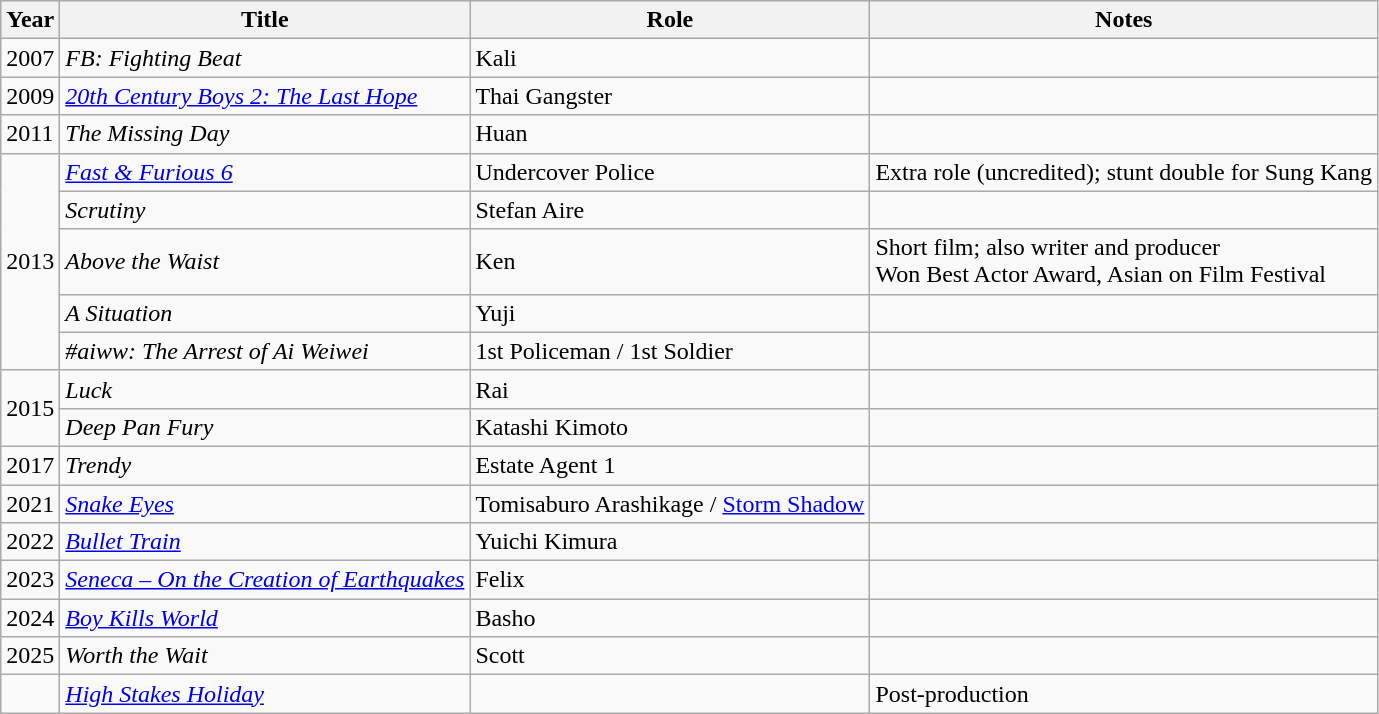<table class="wikitable">
<tr>
<th>Year</th>
<th>Title</th>
<th>Role</th>
<th>Notes</th>
</tr>
<tr>
<td>2007</td>
<td><em>FB: Fighting Beat</em></td>
<td>Kali</td>
<td></td>
</tr>
<tr>
<td>2009</td>
<td><em><a href='#'>20th Century Boys 2: The Last Hope</a></em></td>
<td>Thai Gangster</td>
<td></td>
</tr>
<tr>
<td>2011</td>
<td><em>The Missing Day</em></td>
<td>Huan</td>
<td></td>
</tr>
<tr>
<td rowspan="5">2013</td>
<td><em><a href='#'>Fast & Furious 6</a></em></td>
<td>Undercover Police</td>
<td>Extra role (uncredited); stunt double for Sung Kang</td>
</tr>
<tr>
<td><em>Scrutiny</em></td>
<td>Stefan Aire</td>
<td></td>
</tr>
<tr>
<td><em>Above the Waist</em></td>
<td>Ken</td>
<td>Short film; also writer and producer<br>Won Best Actor Award, Asian on Film Festival</td>
</tr>
<tr>
<td><em>A Situation</em></td>
<td>Yuji</td>
<td></td>
</tr>
<tr>
<td><em>#aiww: The Arrest of Ai Weiwei</em></td>
<td>1st Policeman / 1st Soldier</td>
<td></td>
</tr>
<tr>
<td rowspan="2">2015</td>
<td><em>Luck</em></td>
<td>Rai</td>
<td></td>
</tr>
<tr>
<td><em>Deep Pan Fury</em></td>
<td>Katashi Kimoto</td>
<td></td>
</tr>
<tr>
<td>2017</td>
<td><em>Trendy</em></td>
<td>Estate Agent 1</td>
<td></td>
</tr>
<tr>
<td>2021</td>
<td><em><a href='#'>Snake Eyes</a></em></td>
<td>Tomisaburo Arashikage / <a href='#'>Storm Shadow</a></td>
<td></td>
</tr>
<tr>
<td>2022</td>
<td><em><a href='#'>Bullet Train</a></em></td>
<td>Yuichi Kimura</td>
<td></td>
</tr>
<tr>
<td>2023</td>
<td><em><a href='#'>Seneca – On the Creation of Earthquakes</a></em></td>
<td>Felix</td>
<td></td>
</tr>
<tr>
<td>2024</td>
<td><em><a href='#'>Boy Kills World</a></em></td>
<td>Basho</td>
<td></td>
</tr>
<tr>
<td>2025</td>
<td><em>Worth the Wait</em></td>
<td>Scott</td>
<td></td>
</tr>
<tr>
<td></td>
<td><em><a href='#'>High Stakes Holiday</a></em></td>
<td></td>
<td>Post-production</td>
</tr>
</table>
